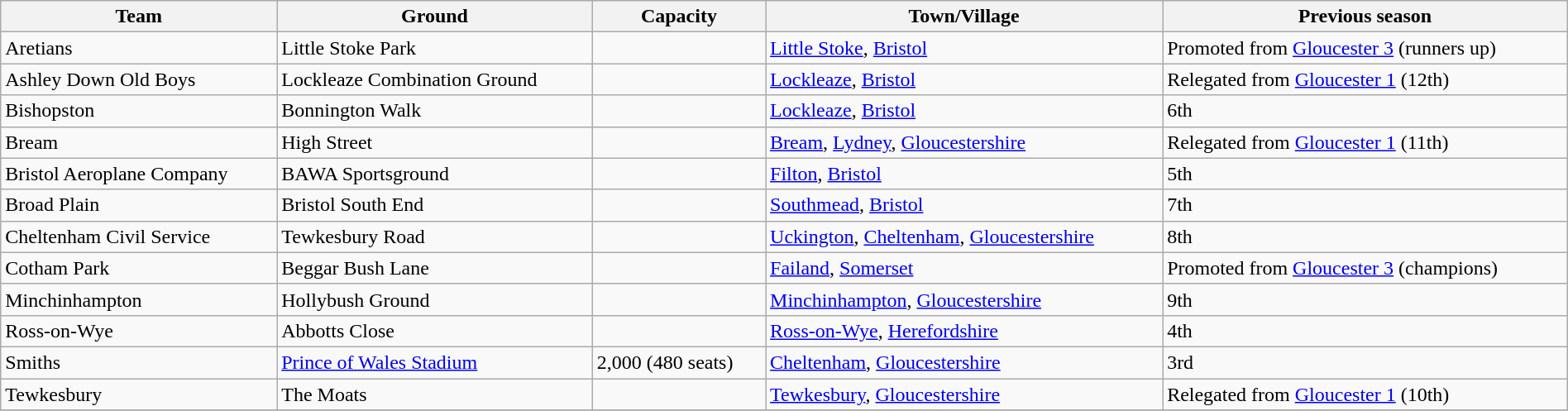<table class="wikitable sortable" width=100%>
<tr>
<th>Team</th>
<th>Ground</th>
<th>Capacity</th>
<th>Town/Village</th>
<th>Previous season</th>
</tr>
<tr>
<td>Aretians</td>
<td>Little Stoke Park</td>
<td></td>
<td><a href='#'>Little Stoke</a>, <a href='#'>Bristol</a></td>
<td>Promoted from <a href='#'>Gloucester 3</a> (runners up)</td>
</tr>
<tr>
<td>Ashley Down Old Boys</td>
<td>Lockleaze Combination Ground</td>
<td></td>
<td><a href='#'>Lockleaze</a>, <a href='#'>Bristol</a></td>
<td>Relegated from <a href='#'>Gloucester 1</a> (12th)</td>
</tr>
<tr>
<td>Bishopston</td>
<td>Bonnington Walk</td>
<td></td>
<td><a href='#'>Lockleaze</a>, <a href='#'>Bristol</a></td>
<td>6th</td>
</tr>
<tr>
<td>Bream</td>
<td>High Street</td>
<td></td>
<td><a href='#'>Bream</a>, <a href='#'>Lydney</a>, <a href='#'>Gloucestershire</a></td>
<td>Relegated from <a href='#'>Gloucester 1</a> (11th)</td>
</tr>
<tr>
<td>Bristol Aeroplane Company</td>
<td>BAWA Sportsground</td>
<td></td>
<td><a href='#'>Filton</a>, <a href='#'>Bristol</a></td>
<td>5th</td>
</tr>
<tr>
<td>Broad Plain</td>
<td>Bristol South End</td>
<td></td>
<td><a href='#'>Southmead</a>, <a href='#'>Bristol</a></td>
<td>7th</td>
</tr>
<tr>
<td>Cheltenham Civil Service</td>
<td>Tewkesbury Road</td>
<td></td>
<td><a href='#'>Uckington</a>, <a href='#'>Cheltenham</a>, <a href='#'>Gloucestershire</a></td>
<td>8th</td>
</tr>
<tr>
<td>Cotham Park</td>
<td>Beggar Bush Lane</td>
<td></td>
<td><a href='#'>Failand</a>, <a href='#'>Somerset</a></td>
<td>Promoted from <a href='#'>Gloucester 3</a> (champions)</td>
</tr>
<tr>
<td>Minchinhampton</td>
<td>Hollybush Ground</td>
<td></td>
<td><a href='#'>Minchinhampton</a>, <a href='#'>Gloucestershire</a></td>
<td>9th</td>
</tr>
<tr>
<td>Ross-on-Wye</td>
<td>Abbotts Close</td>
<td></td>
<td><a href='#'>Ross-on-Wye</a>, <a href='#'>Herefordshire</a></td>
<td>4th</td>
</tr>
<tr>
<td>Smiths</td>
<td><a href='#'>Prince of Wales Stadium</a></td>
<td>2,000 (480 seats)</td>
<td><a href='#'>Cheltenham</a>, <a href='#'>Gloucestershire</a></td>
<td>3rd</td>
</tr>
<tr>
<td>Tewkesbury</td>
<td>The Moats</td>
<td></td>
<td><a href='#'>Tewkesbury</a>, <a href='#'>Gloucestershire</a></td>
<td>Relegated from <a href='#'>Gloucester 1</a> (10th)</td>
</tr>
<tr>
</tr>
</table>
